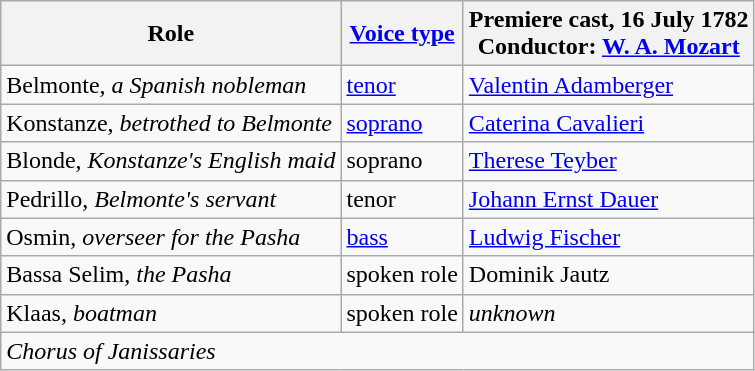<table class="wikitable">
<tr>
<th>Role</th>
<th><a href='#'>Voice type</a></th>
<th>Premiere cast, 16 July 1782<br>Conductor: <a href='#'>W. A. Mozart</a></th>
</tr>
<tr>
<td>Belmonte, <em>a Spanish nobleman</em></td>
<td><a href='#'>tenor</a></td>
<td><a href='#'>Valentin Adamberger</a></td>
</tr>
<tr>
<td>Konstanze, <em>betrothed to Belmonte</em></td>
<td><a href='#'>soprano</a></td>
<td><a href='#'>Caterina Cavalieri</a></td>
</tr>
<tr>
<td>Blonde, <em>Konstanze's English maid</em></td>
<td>soprano</td>
<td><a href='#'>Therese Teyber</a></td>
</tr>
<tr>
<td>Pedrillo, <em>Belmonte's servant</em></td>
<td>tenor</td>
<td><a href='#'>Johann Ernst Dauer</a></td>
</tr>
<tr>
<td>Osmin, <em>overseer for the Pasha</em></td>
<td><a href='#'>bass</a></td>
<td><a href='#'>Ludwig Fischer</a></td>
</tr>
<tr>
<td>Bassa Selim, <em>the Pasha</em></td>
<td>spoken role</td>
<td>Dominik Jautz</td>
</tr>
<tr>
<td>Klaas, <em>boatman</em></td>
<td>spoken role</td>
<td><em>unknown</em></td>
</tr>
<tr>
<td colspan="3"><em>Chorus of Janissaries</em></td>
</tr>
</table>
